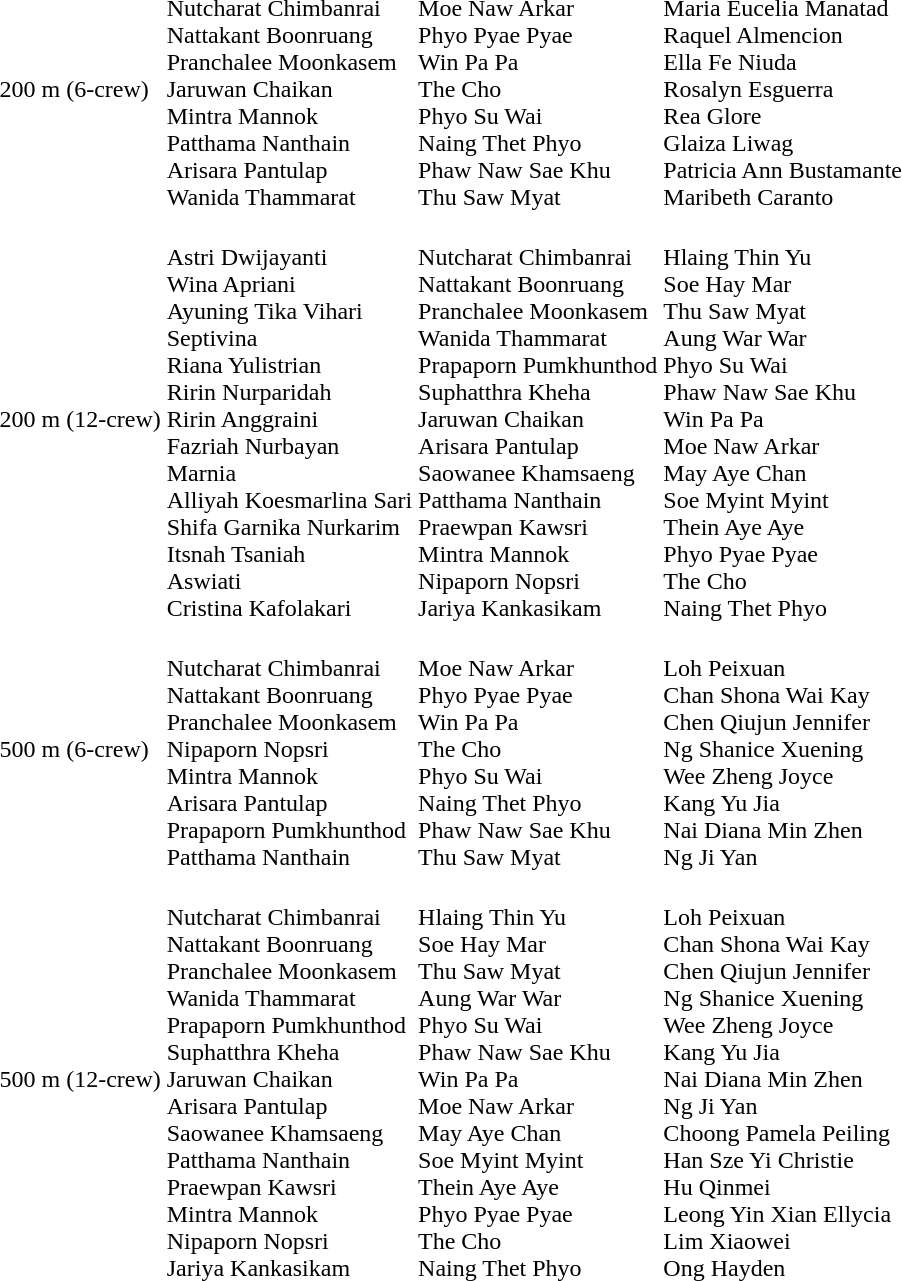<table>
<tr>
<td>200 m (6-crew)<br></td>
<td><span><br>Nutcharat Chimbanrai<br>Nattakant Boonruang<br>Pranchalee Moonkasem<br>Jaruwan Chaikan<br>Mintra Mannok<br>Patthama Nanthain<br>Arisara Pantulap<br>Wanida Thammarat</span></td>
<td><span><br>Moe Naw Arkar<br>Phyo Pyae Pyae<br>Win Pa Pa<br>The Cho<br>Phyo Su Wai<br>Naing Thet Phyo<br>Phaw Naw Sae Khu<br>Thu Saw Myat</span></td>
<td><span><br>Maria Eucelia Manatad<br>Raquel Almencion<br>Ella Fe Niuda<br>Rosalyn Esguerra<br>Rea Glore<br>Glaiza Liwag<br>Patricia Ann Bustamante<br>Maribeth Caranto</span></td>
</tr>
<tr>
<td>200 m (12-crew)<br></td>
<td><span><br>Astri Dwijayanti<br>Wina Apriani<br>Ayuning Tika Vihari<br>Septivina<br>Riana Yulistrian<br>Ririn Nurparidah<br>Ririn Anggraini<br>Fazriah Nurbayan<br>Marnia<br>Alliyah Koesmarlina Sari<br>Shifa Garnika Nurkarim<br>Itsnah Tsaniah<br>Aswiati<br>Cristina Kafolakari</span></td>
<td><span><br>Nutcharat Chimbanrai<br>Nattakant Boonruang<br>Pranchalee Moonkasem<br>Wanida Thammarat<br>Prapaporn Pumkhunthod<br>Suphatthra Kheha<br>Jaruwan Chaikan<br>Arisara Pantulap<br>Saowanee Khamsaeng<br>Patthama Nanthain<br>Praewpan Kawsri<br>Mintra Mannok<br>Nipaporn Nopsri<br>Jariya Kankasikam</span></td>
<td><span><br>Hlaing Thin Yu<br>Soe Hay Mar<br>Thu Saw Myat<br>Aung War War<br>Phyo Su Wai<br>Phaw Naw Sae Khu<br>Win Pa Pa<br>Moe Naw Arkar<br>May Aye Chan<br>Soe Myint Myint<br>Thein Aye Aye<br>Phyo Pyae Pyae<br>The Cho<br>Naing Thet Phyo</span></td>
</tr>
<tr>
<td>500 m (6-crew)<br></td>
<td><span><br>Nutcharat Chimbanrai<br>Nattakant Boonruang<br>Pranchalee Moonkasem<br>Nipaporn Nopsri<br>Mintra Mannok<br>Arisara Pantulap<br>Prapaporn Pumkhunthod<br>Patthama Nanthain</span></td>
<td><span><br>Moe Naw Arkar<br>Phyo Pyae Pyae<br>Win Pa Pa<br>The Cho<br>Phyo Su Wai<br>Naing Thet Phyo<br>Phaw Naw Sae Khu<br>Thu Saw Myat</span></td>
<td><span><br>Loh Peixuan<br>Chan Shona Wai Kay<br>Chen Qiujun Jennifer<br>Ng Shanice Xuening<br>Wee Zheng Joyce<br>Kang Yu Jia<br>Nai Diana Min Zhen<br>Ng Ji Yan</span></td>
</tr>
<tr>
<td>500 m (12-crew)<br></td>
<td><span><br>Nutcharat Chimbanrai<br>Nattakant Boonruang<br>Pranchalee Moonkasem<br>Wanida Thammarat<br>Prapaporn Pumkhunthod<br>Suphatthra Kheha<br>Jaruwan Chaikan<br>Arisara Pantulap<br>Saowanee Khamsaeng<br>Patthama Nanthain<br>Praewpan Kawsri<br>Mintra Mannok<br>Nipaporn Nopsri<br>Jariya Kankasikam</span></td>
<td><span><br>Hlaing Thin Yu<br>Soe Hay Mar<br>Thu Saw Myat<br>Aung War War<br>Phyo Su Wai<br>Phaw Naw Sae Khu<br>Win Pa Pa<br>Moe Naw Arkar<br>May Aye Chan<br>Soe Myint Myint<br>Thein Aye Aye<br>Phyo Pyae Pyae<br>The Cho<br>Naing Thet Phyo</span></td>
<td><span><br>Loh Peixuan<br>Chan Shona Wai Kay<br>Chen Qiujun Jennifer<br>Ng Shanice Xuening<br>Wee Zheng Joyce<br>Kang Yu Jia<br>Nai Diana Min Zhen<br>Ng Ji Yan<br>Choong Pamela Peiling<br>Han Sze Yi Christie<br>Hu Qinmei<br>Leong Yin Xian Ellycia<br>Lim Xiaowei<br>Ong Hayden</span></td>
</tr>
</table>
